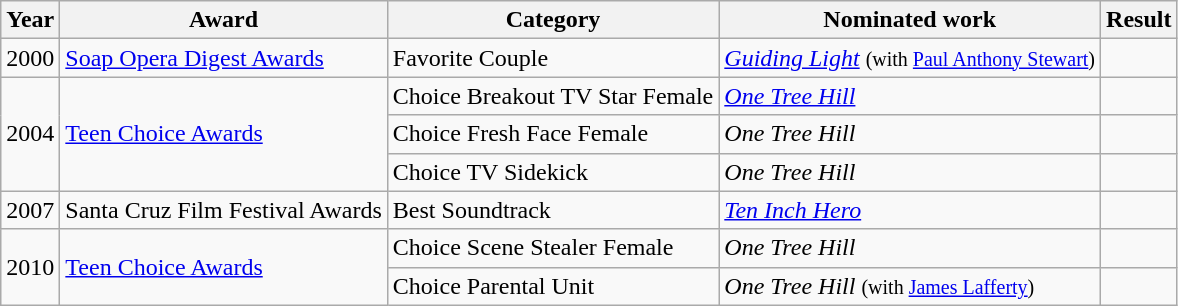<table class="wikitable">
<tr style="text-align:center;">
<th>Year</th>
<th>Award</th>
<th>Category</th>
<th>Nominated work</th>
<th>Result</th>
</tr>
<tr>
<td>2000</td>
<td><a href='#'>Soap Opera Digest Awards</a></td>
<td>Favorite Couple</td>
<td><em><a href='#'>Guiding Light</a></em> <small>(with <a href='#'>Paul Anthony Stewart</a>)</small></td>
<td></td>
</tr>
<tr>
<td rowspan="3">2004</td>
<td rowspan="3"><a href='#'>Teen Choice Awards</a></td>
<td>Choice Breakout TV Star Female</td>
<td><em><a href='#'>One Tree Hill</a></em></td>
<td></td>
</tr>
<tr>
<td>Choice Fresh Face Female</td>
<td><em>One Tree Hill</em></td>
<td></td>
</tr>
<tr>
<td>Choice TV Sidekick</td>
<td><em>One Tree Hill</em></td>
<td></td>
</tr>
<tr>
<td>2007</td>
<td>Santa Cruz Film Festival Awards</td>
<td>Best Soundtrack</td>
<td><em><a href='#'>Ten Inch Hero</a></em></td>
<td></td>
</tr>
<tr>
<td rowspan="2">2010</td>
<td rowspan="2"><a href='#'>Teen Choice Awards</a></td>
<td>Choice Scene Stealer Female</td>
<td><em>One Tree Hill</em></td>
<td></td>
</tr>
<tr>
<td>Choice Parental Unit</td>
<td><em>One Tree Hill</em> <small>(with <a href='#'>James Lafferty</a>)</small></td>
<td></td>
</tr>
</table>
